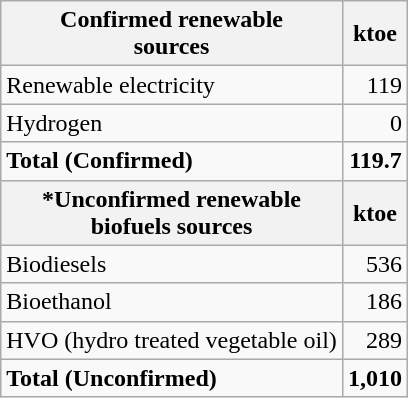<table style="text-align: left" class="wikitable">
<tr>
<th>Confirmed renewable<br>sources</th>
<th>ktoe</th>
</tr>
<tr>
<td>Renewable electricity</td>
<td align="right">119</td>
</tr>
<tr>
<td>Hydrogen</td>
<td align="right">0</td>
</tr>
<tr>
<td><strong>Total (Confirmed)</strong></td>
<td align="right"><strong>119.7</strong></td>
</tr>
<tr>
<th>*Unconfirmed renewable<br>biofuels sources</th>
<th>ktoe</th>
</tr>
<tr>
<td>Biodiesels</td>
<td align="right">536</td>
</tr>
<tr>
<td>Bioethanol</td>
<td align="right">186</td>
</tr>
<tr>
<td>HVO (hydro treated vegetable oil)</td>
<td align="right">289</td>
</tr>
<tr>
<td><strong>Total (Unconfirmed)</strong></td>
<td><strong>1,010</strong></td>
</tr>
</table>
